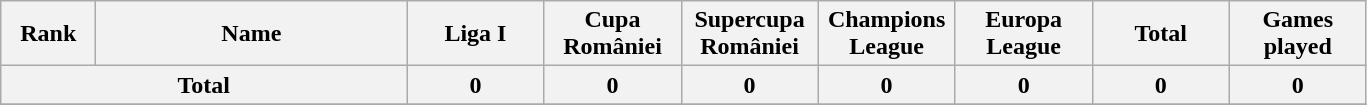<table class="wikitable" style="text-align:center;">
<tr>
<th style="width:56px;">Rank</th>
<th style="width:200px;">Name</th>
<th style="width:84px;">Liga I</th>
<th style="width:84px;">Cupa României</th>
<th style="width:84px;">Supercupa României</th>
<th style="width:84px;">Champions League</th>
<th style="width:84px;">Europa League</th>
<th style="width:84px;">Total</th>
<th style="width:84px;">Games played</th>
</tr>
<tr>
<th colspan="2">Total</th>
<th>0</th>
<th>0</th>
<th>0</th>
<th>0</th>
<th>0</th>
<th>0</th>
<th>0</th>
</tr>
<tr>
</tr>
</table>
